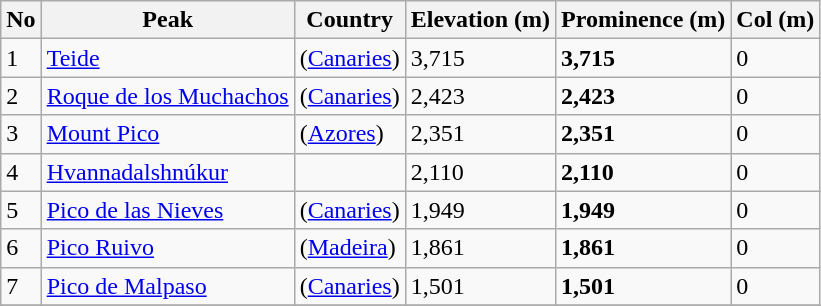<table class="wikitable sortable">
<tr>
<th>No</th>
<th>Peak</th>
<th>Country</th>
<th>Elevation (m)</th>
<th>Prominence (m)</th>
<th>Col (m)</th>
</tr>
<tr>
<td>1</td>
<td><a href='#'>Teide</a></td>
<td> (<a href='#'>Canaries</a>)</td>
<td>3,715</td>
<td><strong>3,715</strong></td>
<td>0</td>
</tr>
<tr>
<td>2</td>
<td><a href='#'>Roque de los Muchachos</a></td>
<td> (<a href='#'>Canaries</a>)</td>
<td>2,423</td>
<td><strong>2,423</strong></td>
<td>0</td>
</tr>
<tr>
<td>3</td>
<td><a href='#'>Mount Pico</a></td>
<td> (<a href='#'>Azores</a>)</td>
<td>2,351</td>
<td><strong>2,351</strong></td>
<td>0</td>
</tr>
<tr>
<td>4</td>
<td><a href='#'>Hvannadalshnúkur</a></td>
<td></td>
<td>2,110</td>
<td><strong>2,110</strong></td>
<td>0</td>
</tr>
<tr>
<td>5</td>
<td><a href='#'>Pico de las Nieves</a></td>
<td> (<a href='#'>Canaries</a>)</td>
<td>1,949</td>
<td><strong>1,949</strong></td>
<td>0</td>
</tr>
<tr>
<td>6</td>
<td><a href='#'>Pico Ruivo</a></td>
<td> (<a href='#'>Madeira</a>)</td>
<td>1,861</td>
<td><strong>1,861</strong></td>
<td>0</td>
</tr>
<tr>
<td>7</td>
<td><a href='#'>Pico de Malpaso</a></td>
<td> (<a href='#'>Canaries</a>)</td>
<td>1,501</td>
<td><strong>1,501</strong></td>
<td>0</td>
</tr>
<tr>
</tr>
</table>
